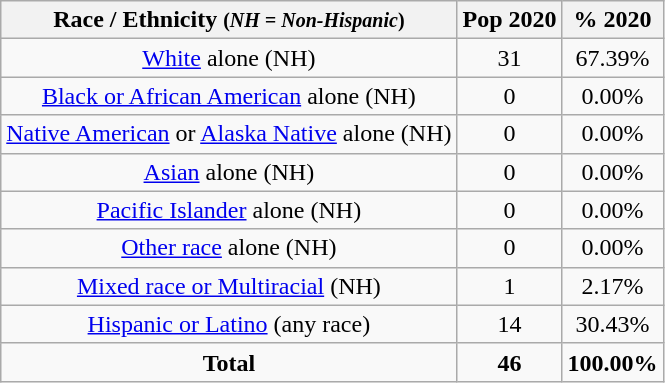<table class="wikitable" style="text-align:center;">
<tr>
<th>Race / Ethnicity <small>(<em>NH = Non-Hispanic</em>)</small></th>
<th>Pop 2020</th>
<th>% 2020</th>
</tr>
<tr>
<td><a href='#'>White</a> alone (NH)</td>
<td>31</td>
<td>67.39%</td>
</tr>
<tr>
<td><a href='#'>Black or African American</a> alone (NH)</td>
<td>0</td>
<td>0.00%</td>
</tr>
<tr>
<td><a href='#'>Native American</a> or <a href='#'>Alaska Native</a> alone (NH)</td>
<td>0</td>
<td>0.00%</td>
</tr>
<tr>
<td><a href='#'>Asian</a> alone (NH)</td>
<td>0</td>
<td>0.00%</td>
</tr>
<tr>
<td><a href='#'>Pacific Islander</a> alone (NH)</td>
<td>0</td>
<td>0.00%</td>
</tr>
<tr>
<td><a href='#'>Other race</a> alone (NH)</td>
<td>0</td>
<td>0.00%</td>
</tr>
<tr>
<td><a href='#'>Mixed race or Multiracial</a> (NH)</td>
<td>1</td>
<td>2.17%</td>
</tr>
<tr>
<td><a href='#'>Hispanic or Latino</a> (any race)</td>
<td>14</td>
<td>30.43%</td>
</tr>
<tr>
<td><strong>Total</strong></td>
<td><strong>46</strong></td>
<td><strong>100.00%</strong></td>
</tr>
</table>
